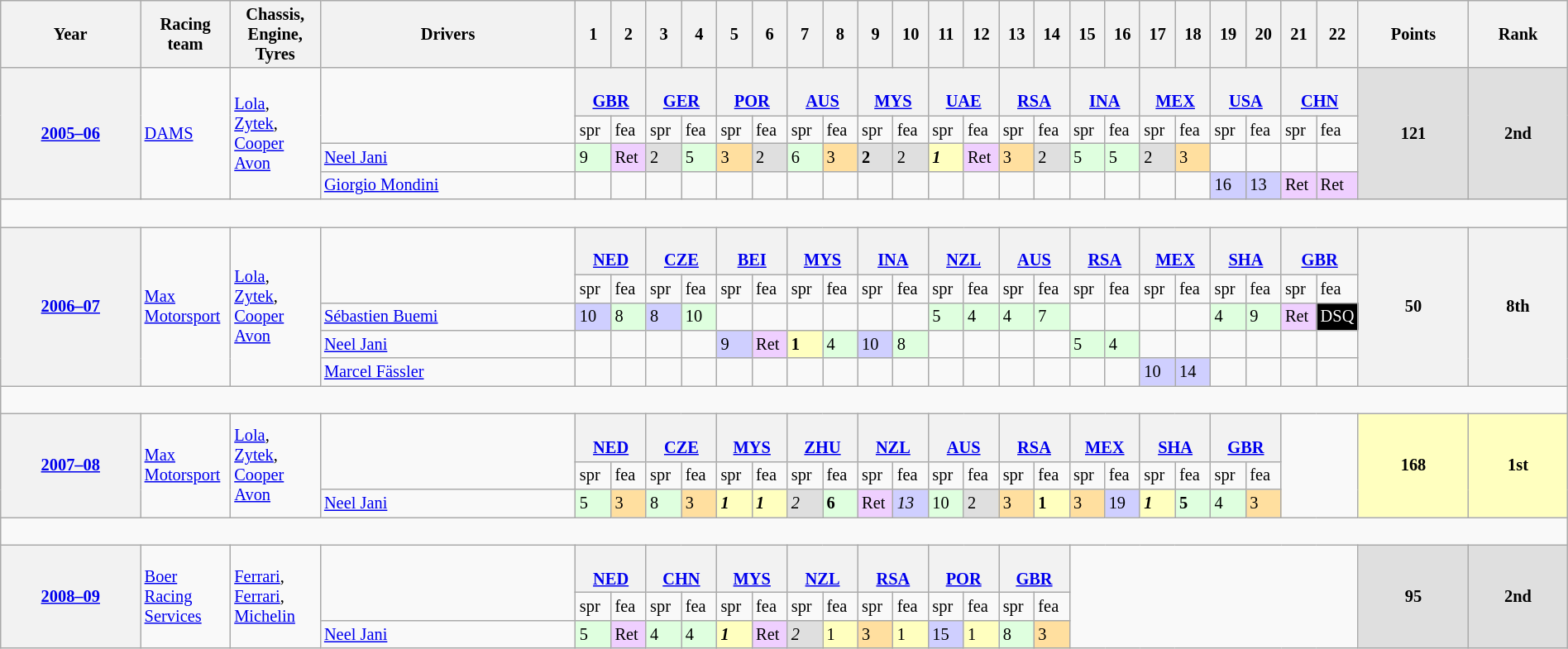<table class="wikitable" style="font-size: 85%" width="100%">
<tr>
<th>Year</th>
<th width=66px>Racing<br>team</th>
<th width=66px>Chassis,<br>Engine,<br>Tyres</th>
<th>Drivers</th>
<th width=22px>1</th>
<th width=22px>2</th>
<th width=22px>3</th>
<th width=22px>4</th>
<th width=22px>5</th>
<th width=22px>6</th>
<th width=22px>7</th>
<th width=22px>8</th>
<th width=22px>9</th>
<th width=22px>10</th>
<th width=22px>11</th>
<th width=22px>12</th>
<th width=22px>13</th>
<th width=22px>14</th>
<th width=22px>15</th>
<th width=22px>16</th>
<th width=22px>17</th>
<th width=22px>18</th>
<th width=22px>19</th>
<th width=22px>20</th>
<th width=22px>21</th>
<th width=22px>22</th>
<th>Points</th>
<th>Rank<br></th>
</tr>
<tr>
<th rowspan=4><a href='#'>2005–06</a></th>
<td rowspan=4><a href='#'>DAMS</a></td>
<td rowspan=4><a href='#'>Lola</a>,<br><a href='#'>Zytek</a>,<br><a href='#'>Cooper Avon</a></td>
<td rowspan=2></td>
<th colspan=2><br><a href='#'>GBR</a></th>
<th colspan=2><br><a href='#'>GER</a></th>
<th colspan=2><br><a href='#'>POR</a></th>
<th colspan=2><br><a href='#'>AUS</a></th>
<th colspan=2><br><a href='#'>MYS</a></th>
<th colspan=2><br><a href='#'>UAE</a></th>
<th colspan=2><br><a href='#'>RSA</a></th>
<th colspan=2><br><a href='#'>INA</a></th>
<th colspan=2><br><a href='#'>MEX</a></th>
<th colspan=2><br><a href='#'>USA</a></th>
<th colspan=2><br><a href='#'>CHN</a></th>
<th rowspan=4 style="background: #DFDFDF">121</th>
<th rowspan=4 style="background: #DFDFDF">2nd</th>
</tr>
<tr>
<td>spr</td>
<td>fea</td>
<td>spr</td>
<td>fea</td>
<td>spr</td>
<td>fea</td>
<td>spr</td>
<td>fea</td>
<td>spr</td>
<td>fea</td>
<td>spr</td>
<td>fea</td>
<td>spr</td>
<td>fea</td>
<td>spr</td>
<td>fea</td>
<td>spr</td>
<td>fea</td>
<td>spr</td>
<td>fea</td>
<td>spr</td>
<td>fea</td>
</tr>
<tr>
<td><a href='#'>Neel Jani</a></td>
<td style="background:#DFFFDF;">9</td>
<td style="background:#EFCFFF;">Ret</td>
<td style="background:#DFDFDF;">2</td>
<td style="background:#DFFFDF;">5</td>
<td style="background:#FFDF9F;">3</td>
<td style="background:#DFDFDF;">2</td>
<td style="background:#DFFFDF;">6</td>
<td style="background:#FFDF9F;">3</td>
<td style="background:#DFDFDF;"><strong>2</strong></td>
<td style="background:#DFDFDF;">2</td>
<td style="background:#FFFFBF;"><strong><em>1</em></strong></td>
<td style="background:#EFCFFF;">Ret</td>
<td style="background:#FFDF9F;">3</td>
<td style="background:#DFDFDF;">2</td>
<td style="background:#DFFFDF;">5</td>
<td style="background:#DFFFDF;">5</td>
<td style="background:#DFDFDF;">2</td>
<td style="background:#FFDF9F;">3</td>
<td></td>
<td></td>
<td></td>
<td></td>
</tr>
<tr>
<td><a href='#'>Giorgio Mondini</a></td>
<td></td>
<td></td>
<td></td>
<td></td>
<td></td>
<td></td>
<td></td>
<td></td>
<td></td>
<td></td>
<td></td>
<td></td>
<td></td>
<td></td>
<td></td>
<td></td>
<td></td>
<td></td>
<td style="background:#CFCFFF;">16</td>
<td style="background:#CFCFFF;">13</td>
<td style="background:#EFCFFF;">Ret</td>
<td style="background:#EFCFFF;">Ret</td>
</tr>
<tr>
<td colspan=28><br></td>
</tr>
<tr>
<th rowspan=5><a href='#'>2006–07</a></th>
<td rowspan=5><a href='#'>Max Motorsport</a></td>
<td rowspan=5><a href='#'>Lola</a>,<br><a href='#'>Zytek</a>,<br><a href='#'>Cooper Avon</a></td>
<td rowspan=2></td>
<th colspan=2><br><a href='#'>NED</a></th>
<th colspan=2><br><a href='#'>CZE</a></th>
<th colspan=2><br><a href='#'>BEI</a></th>
<th colspan=2><br><a href='#'>MYS</a></th>
<th colspan=2><br><a href='#'>INA</a></th>
<th colspan=2><br><a href='#'>NZL</a></th>
<th colspan=2><br><a href='#'>AUS</a></th>
<th colspan=2><br><a href='#'>RSA</a></th>
<th colspan=2><br><a href='#'>MEX</a></th>
<th colspan=2><br><a href='#'>SHA</a></th>
<th colspan=2><br><a href='#'>GBR</a></th>
<th rowspan=5>50</th>
<th rowspan=5>8th</th>
</tr>
<tr>
<td>spr</td>
<td>fea</td>
<td>spr</td>
<td>fea</td>
<td>spr</td>
<td>fea</td>
<td>spr</td>
<td>fea</td>
<td>spr</td>
<td>fea</td>
<td>spr</td>
<td>fea</td>
<td>spr</td>
<td>fea</td>
<td>spr</td>
<td>fea</td>
<td>spr</td>
<td>fea</td>
<td>spr</td>
<td>fea</td>
<td>spr</td>
<td>fea</td>
</tr>
<tr>
<td><a href='#'>Sébastien Buemi</a></td>
<td style="background:#CFCFFF;">10</td>
<td style="background:#DFFFDF;">8</td>
<td style="background:#CFCFFF;">8</td>
<td style="background:#DFFFDF;">10</td>
<td></td>
<td></td>
<td></td>
<td></td>
<td></td>
<td></td>
<td style="background:#DFFFDF;">5</td>
<td style="background:#DFFFDF;">4</td>
<td style="background:#DFFFDF;">4</td>
<td style="background:#DFFFDF;">7</td>
<td></td>
<td></td>
<td></td>
<td></td>
<td style="background:#DFFFDF;">4</td>
<td style="background:#DFFFDF;">9</td>
<td style="background:#EFCFFF;">Ret</td>
<td style="background:#000000; color:white">DSQ</td>
</tr>
<tr>
<td><a href='#'>Neel Jani</a></td>
<td></td>
<td></td>
<td></td>
<td></td>
<td style="background:#CFCFFF;">9</td>
<td style="background:#EFCFFF;">Ret</td>
<td style="background:#FFFFBF;"><strong>1</strong></td>
<td style="background:#DFFFDF;">4</td>
<td style="background:#CFCFFF;">10</td>
<td style="background:#DFFFDF;">8</td>
<td></td>
<td></td>
<td></td>
<td></td>
<td style="background:#DFFFDF;">5</td>
<td style="background:#DFFFDF;">4</td>
<td></td>
<td></td>
<td></td>
<td></td>
<td></td>
<td></td>
</tr>
<tr>
<td><a href='#'>Marcel Fässler</a></td>
<td></td>
<td></td>
<td></td>
<td></td>
<td></td>
<td></td>
<td></td>
<td></td>
<td></td>
<td></td>
<td></td>
<td></td>
<td></td>
<td></td>
<td></td>
<td></td>
<td style="background:#CFCFFF;">10</td>
<td style="background:#CFCFFF;">14</td>
<td></td>
<td></td>
<td></td>
<td></td>
</tr>
<tr>
<td colspan=28><br></td>
</tr>
<tr>
<th rowspan=3><a href='#'>2007–08</a></th>
<td rowspan=3><a href='#'>Max Motorsport</a></td>
<td rowspan=3><a href='#'>Lola</a>,<br><a href='#'>Zytek</a>,<br><a href='#'>Cooper Avon</a></td>
<td rowspan=2></td>
<th colspan=2><br><a href='#'>NED</a></th>
<th colspan=2><br><a href='#'>CZE</a></th>
<th colspan=2><br><a href='#'>MYS</a></th>
<th colspan=2><br><a href='#'>ZHU</a></th>
<th colspan=2><br><a href='#'>NZL</a></th>
<th colspan=2><br><a href='#'>AUS</a></th>
<th colspan=2><br><a href='#'>RSA</a></th>
<th colspan=2><br><a href='#'>MEX</a></th>
<th colspan=2><br><a href='#'>SHA</a></th>
<th colspan=2><br><a href='#'>GBR</a></th>
<td colspan=2 rowspan=3></td>
<th rowspan=3 style="background: #FFFFBF">168</th>
<th rowspan=3 style="background: #FFFFBF">1st</th>
</tr>
<tr>
<td>spr</td>
<td>fea</td>
<td>spr</td>
<td>fea</td>
<td>spr</td>
<td>fea</td>
<td>spr</td>
<td>fea</td>
<td>spr</td>
<td>fea</td>
<td>spr</td>
<td>fea</td>
<td>spr</td>
<td>fea</td>
<td>spr</td>
<td>fea</td>
<td>spr</td>
<td>fea</td>
<td>spr</td>
<td>fea</td>
</tr>
<tr>
<td><a href='#'>Neel Jani</a></td>
<td style="background:#DFFFDF;">5</td>
<td style="background:#FFDF9F;">3</td>
<td style="background:#DFFFDF;">8</td>
<td style="background:#FFDF9F;">3</td>
<td style="background:#FFFFBF;"><strong><em>1</em></strong></td>
<td style="background:#FFFFBF;"><strong><em>1</em></strong></td>
<td style="background:#DFDFDF;"><em>2</em></td>
<td style="background:#DFFFDF;"><strong>6</strong></td>
<td style="background:#EFCFFF;">Ret</td>
<td style="background:#CFCFFF;"><em>13</em></td>
<td style="background:#DFFFDF;">10</td>
<td style="background:#DFDFDF;">2</td>
<td style="background:#FFDF9F;">3</td>
<td style="background:#FFFFBF;"><strong>1</strong></td>
<td style="background:#FFDF9F;">3</td>
<td style="background:#CFCFFF;">19</td>
<td style="background:#FFFFBF;"><strong><em>1</em></strong></td>
<td style="background:#DFFFDF;"><strong>5</strong></td>
<td style="background:#DFFFDF;">4</td>
<td style="background:#FFDF9F;">3</td>
</tr>
<tr>
<td colspan=28><br></td>
</tr>
<tr>
<th rowspan=3><a href='#'>2008–09</a></th>
<td rowspan=3><a href='#'>Boer Racing Services</a></td>
<td rowspan=3><a href='#'>Ferrari</a>,<br><a href='#'>Ferrari</a>,<br><a href='#'>Michelin</a></td>
<td rowspan=2></td>
<th colspan=2><br><a href='#'>NED</a></th>
<th colspan=2><br><a href='#'>CHN</a></th>
<th colspan=2><br><a href='#'>MYS</a></th>
<th colspan=2><br><a href='#'>NZL</a></th>
<th colspan=2><br><a href='#'>RSA</a></th>
<th colspan=2><br><a href='#'>POR</a></th>
<th colspan=2><br><a href='#'>GBR</a></th>
<td colspan=8 rowspan=3></td>
<th rowspan=3 style="background: #DFDFDF;">95</th>
<th rowspan=3 style="background: #DFDFDF;">2nd</th>
</tr>
<tr>
<td>spr</td>
<td>fea</td>
<td>spr</td>
<td>fea</td>
<td>spr</td>
<td>fea</td>
<td>spr</td>
<td>fea</td>
<td>spr</td>
<td>fea</td>
<td>spr</td>
<td>fea</td>
<td>spr</td>
<td>fea</td>
</tr>
<tr>
<td><a href='#'>Neel Jani</a></td>
<td style="background:#DFFFDF;">5</td>
<td style="background:#EFCFFF;">Ret</td>
<td style="background:#DFFFDF;">4</td>
<td style="background:#DFFFDF;">4</td>
<td style="background:#FFFFBF;"><strong><em>1</em></strong></td>
<td style="background:#EFCFFF;">Ret</td>
<td style="background:#DFDFDF;"><em>2</em></td>
<td style="background:#FFFFBF;">1</td>
<td style="background:#FFDF9F;">3</td>
<td style="background:#FFFFBF;">1</td>
<td style="background:#CFCFFF;">15</td>
<td style="background:#FFFFBF;">1</td>
<td style="background:#DFFFDF;">8</td>
<td style="background:#FFDF9F;">3</td>
</tr>
</table>
